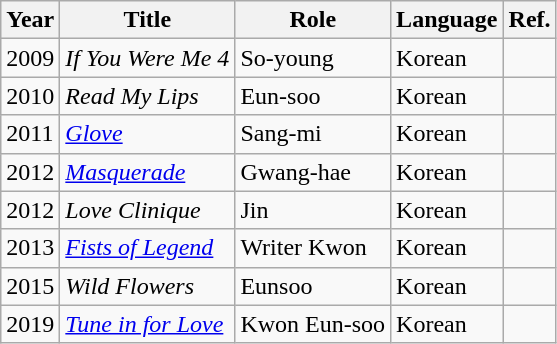<table class="wikitable">
<tr>
<th>Year</th>
<th>Title</th>
<th>Role</th>
<th>Language</th>
<th>Ref.</th>
</tr>
<tr>
<td>2009</td>
<td><em>If You Were Me 4</em></td>
<td>So-young</td>
<td>Korean</td>
<td></td>
</tr>
<tr>
<td>2010</td>
<td><em>Read My Lips</em></td>
<td>Eun-soo</td>
<td>Korean</td>
<td></td>
</tr>
<tr>
<td>2011</td>
<td><em><a href='#'>Glove</a></em></td>
<td>Sang-mi</td>
<td>Korean</td>
<td></td>
</tr>
<tr>
<td>2012</td>
<td><em><a href='#'>Masquerade</a></em></td>
<td>Gwang-hae</td>
<td>Korean</td>
<td></td>
</tr>
<tr>
<td>2012</td>
<td><em>Love Clinique</em></td>
<td>Jin</td>
<td>Korean</td>
<td></td>
</tr>
<tr>
<td>2013</td>
<td><em><a href='#'>Fists of Legend</a></em></td>
<td>Writer Kwon</td>
<td>Korean</td>
<td></td>
</tr>
<tr>
<td>2015</td>
<td><em>Wild Flowers</em></td>
<td>Eunsoo</td>
<td>Korean</td>
<td></td>
</tr>
<tr>
<td>2019</td>
<td><em><a href='#'>Tune in for Love</a></em></td>
<td>Kwon Eun-soo</td>
<td>Korean</td>
<td></td>
</tr>
</table>
